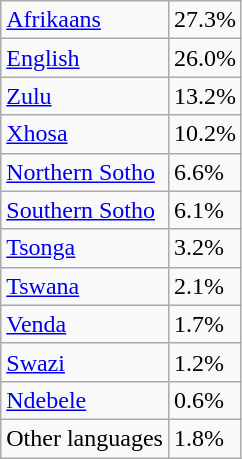<table class="wikitable">
<tr>
<td><a href='#'>Afrikaans</a></td>
<td>27.3%</td>
</tr>
<tr>
<td><a href='#'>English</a></td>
<td>26.0%</td>
</tr>
<tr>
<td><a href='#'>Zulu</a></td>
<td>13.2%</td>
</tr>
<tr>
<td><a href='#'>Xhosa</a></td>
<td>10.2%</td>
</tr>
<tr>
<td><a href='#'>Northern Sotho</a></td>
<td>6.6%</td>
</tr>
<tr>
<td><a href='#'>Southern Sotho</a></td>
<td>6.1%</td>
</tr>
<tr>
<td><a href='#'>Tsonga</a></td>
<td>3.2%</td>
</tr>
<tr>
<td><a href='#'>Tswana</a></td>
<td>2.1%</td>
</tr>
<tr>
<td><a href='#'>Venda</a></td>
<td>1.7%</td>
</tr>
<tr>
<td><a href='#'>Swazi</a></td>
<td>1.2%</td>
</tr>
<tr>
<td><a href='#'>Ndebele</a></td>
<td>0.6%</td>
</tr>
<tr>
<td>Other languages</td>
<td>1.8%</td>
</tr>
</table>
